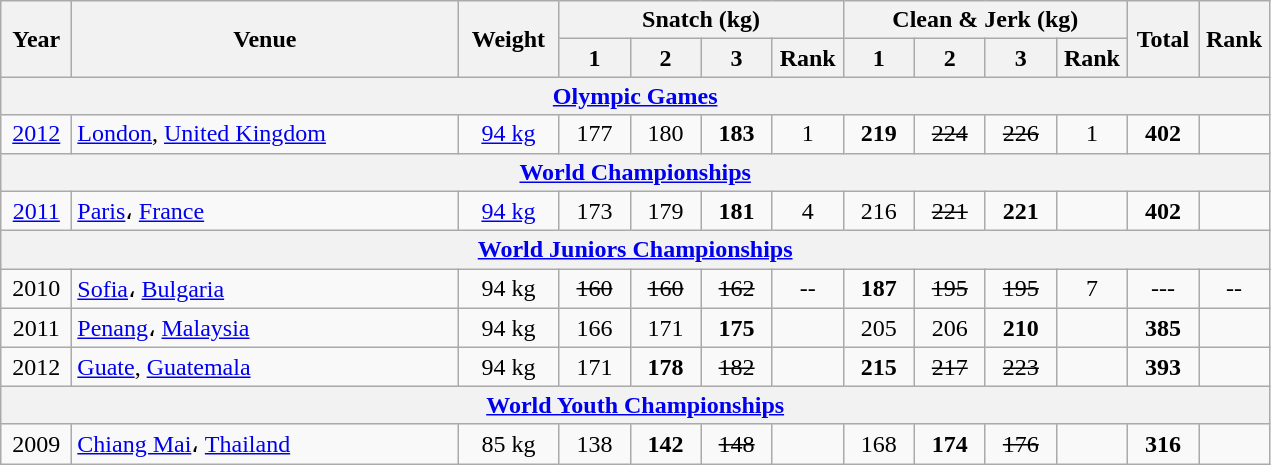<table class = "wikitable" style="text-align:center;">
<tr>
<th rowspan=2 width=40>Year</th>
<th rowspan=2 width=250>Venue</th>
<th rowspan=2 width=60>Weight</th>
<th colspan=4>Snatch (kg)</th>
<th colspan=4>Clean & Jerk (kg)</th>
<th rowspan=2 width=40>Total</th>
<th rowspan=2 width=40>Rank</th>
</tr>
<tr>
<th width=40>1</th>
<th width=40>2</th>
<th width=40>3</th>
<th width=40>Rank</th>
<th width=40>1</th>
<th width=40>2</th>
<th width=40>3</th>
<th width=40>Rank</th>
</tr>
<tr>
<th colspan=13><a href='#'>Olympic Games</a></th>
</tr>
<tr>
<td><a href='#'>2012</a></td>
<td align=left> <a href='#'>London</a>, <a href='#'>United Kingdom</a></td>
<td><a href='#'>94 kg</a></td>
<td>177</td>
<td>180</td>
<td><strong>183</strong></td>
<td>1</td>
<td><strong>219</strong></td>
<td><s>224</s></td>
<td><s>226</s></td>
<td>1</td>
<td><strong>402</strong></td>
<td><strong></strong></td>
</tr>
<tr>
<th colspan=13><a href='#'>World Championships</a></th>
</tr>
<tr>
<td><a href='#'>2011</a></td>
<td align=left> <a href='#'>Paris</a>، <a href='#'>France</a></td>
<td><a href='#'>94 kg</a></td>
<td>173</td>
<td>179</td>
<td><strong>181</strong></td>
<td>4</td>
<td>216</td>
<td><s>221</s></td>
<td><strong>221</strong></td>
<td><strong></strong></td>
<td><strong>402</strong></td>
<td><strong></strong></td>
</tr>
<tr>
<th colspan=13><a href='#'>World Juniors Championships</a></th>
</tr>
<tr>
<td>2010</td>
<td align=left> <a href='#'>Sofia</a>، <a href='#'>Bulgaria</a></td>
<td>94 kg</td>
<td><s>160</s></td>
<td><s>160</s></td>
<td><s>162</s></td>
<td>--</td>
<td><strong>187</strong></td>
<td><s>195</s></td>
<td><s>195</s></td>
<td>7</td>
<td>---</td>
<td>--</td>
</tr>
<tr>
<td>2011</td>
<td align=left> <a href='#'>Penang</a>، <a href='#'>Malaysia</a></td>
<td>94 kg</td>
<td>166</td>
<td>171</td>
<td><strong>175</strong></td>
<td><strong></strong></td>
<td>205</td>
<td>206</td>
<td><strong>210</strong></td>
<td><strong></strong></td>
<td><strong>385</strong></td>
<td><strong></strong></td>
</tr>
<tr>
<td>2012</td>
<td align=left> <a href='#'>Guate</a>, <a href='#'>Guatemala</a></td>
<td>94 kg</td>
<td>171</td>
<td><strong>178</strong></td>
<td><s>182</s></td>
<td><strong> </strong></td>
<td><strong>215</strong></td>
<td><s>217</s></td>
<td><s>223</s></td>
<td><strong></strong></td>
<td><strong>393</strong></td>
<td><strong></strong></td>
</tr>
<tr>
<th colspan=13><a href='#'>World Youth Championships</a></th>
</tr>
<tr>
<td>2009</td>
<td align=left> <a href='#'>Chiang Mai</a>، <a href='#'>Thailand</a></td>
<td>85 kg</td>
<td>138</td>
<td><strong>142</strong></td>
<td><s>148</s></td>
<td><strong></strong></td>
<td>168</td>
<td><strong>174</strong></td>
<td><s>176</s></td>
<td><strong></strong></td>
<td><strong>316</strong></td>
<td><strong></strong></td>
</tr>
</table>
